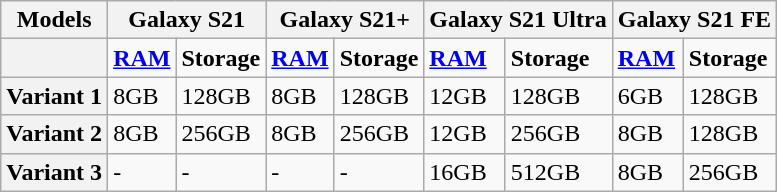<table class="wikitable">
<tr>
<th>Models</th>
<th colspan="2">Galaxy S21</th>
<th colspan="2">Galaxy S21+</th>
<th colspan="2">Galaxy S21 Ultra</th>
<th colspan="2">Galaxy S21 FE</th>
</tr>
<tr>
<th></th>
<td><a href='#'><strong>RAM</strong></a></td>
<td><strong>Storage</strong></td>
<td><a href='#'><strong>RAM</strong></a></td>
<td><strong>Storage</strong></td>
<td><a href='#'><strong>RAM</strong></a></td>
<td><strong>Storage</strong></td>
<td><a href='#'><strong>RAM</strong></a></td>
<td><strong>Storage</strong></td>
</tr>
<tr>
<th>Variant 1</th>
<td>8GB</td>
<td>128GB</td>
<td>8GB</td>
<td>128GB</td>
<td>12GB</td>
<td>128GB</td>
<td>6GB</td>
<td>128GB</td>
</tr>
<tr>
<th>Variant 2</th>
<td>8GB</td>
<td>256GB</td>
<td>8GB</td>
<td>256GB</td>
<td>12GB</td>
<td>256GB</td>
<td>8GB</td>
<td>128GB</td>
</tr>
<tr>
<th>Variant 3</th>
<td>-</td>
<td>-</td>
<td>-</td>
<td>-</td>
<td>16GB</td>
<td>512GB</td>
<td>8GB</td>
<td>256GB</td>
</tr>
</table>
